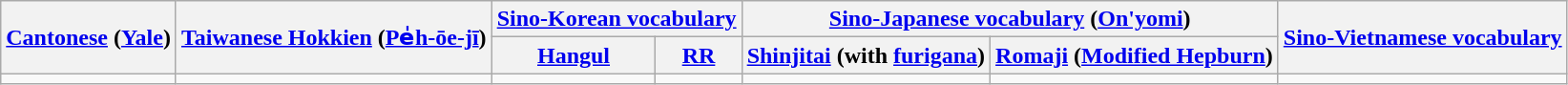<table class="wikitable">
<tr>
<th rowspan=2><a href='#'>Cantonese</a> (<a href='#'>Yale</a>)</th>
<th rowspan=2><a href='#'>Taiwanese Hokkien</a> (<a href='#'>Pe̍h-ōe-jī</a>)</th>
<th colspan=2><a href='#'>Sino-Korean vocabulary</a></th>
<th colspan=2><a href='#'>Sino-Japanese vocabulary</a> (<a href='#'>On'yomi</a>)</th>
<th rowspan=2><a href='#'>Sino-Vietnamese vocabulary</a></th>
</tr>
<tr>
<th><a href='#'>Hangul</a></th>
<th><a href='#'>RR</a></th>
<th><a href='#'>Shinjitai</a> (with <a href='#'>furigana</a>)</th>
<th><a href='#'>Romaji</a> (<a href='#'>Modified Hepburn</a>)</th>
</tr>
<tr style="vertical-align:top; white-space:nowrap;">
<td></td>
<td></td>
<td></td>
<td></td>
<td></td>
<td></td>
<td></td>
</tr>
</table>
